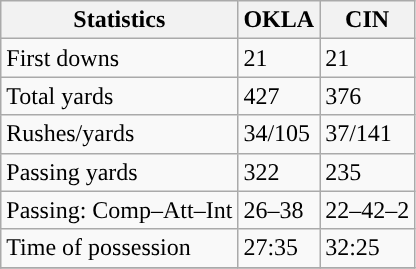<table class="wikitable" style="float: left;">
<tr>
<th>Statistics</th>
<th>OKLA</th>
<th>CIN</th>
</tr>
<tr>
<td>First downs</td>
<td>21</td>
<td>21</td>
</tr>
<tr>
<td>Total yards</td>
<td>427</td>
<td>376</td>
</tr>
<tr>
<td>Rushes/yards</td>
<td>34/105</td>
<td>37/141</td>
</tr>
<tr>
<td>Passing yards</td>
<td>322</td>
<td>235</td>
</tr>
<tr>
<td>Passing: Comp–Att–Int</td>
<td>26–38</td>
<td>22–42–2</td>
</tr>
<tr>
<td>Time of possession</td>
<td>27:35</td>
<td>32:25</td>
</tr>
<tr>
</tr>
</table>
